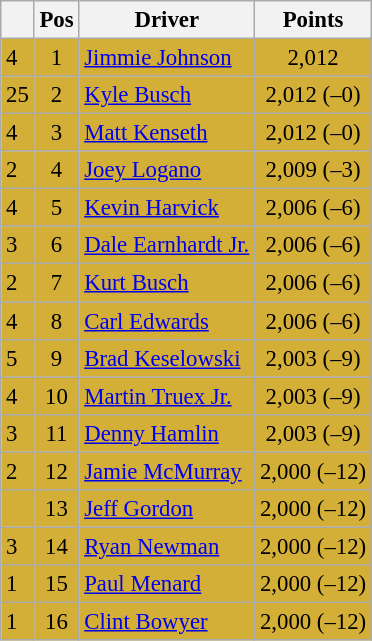<table class="wikitable" style="font-size: 95%;">
<tr>
<th></th>
<th>Pos</th>
<th>Driver</th>
<th>Points</th>
</tr>
<tr style="background:#D4AF37;">
<td align="left"> 4</td>
<td style="text-align:center;">1</td>
<td><a href='#'>Jimmie Johnson</a></td>
<td style="text-align:center;">2,012</td>
</tr>
<tr style="background:#D4AF37;">
<td align="left"> 25</td>
<td style="text-align:center;">2</td>
<td><a href='#'>Kyle Busch</a></td>
<td style="text-align:center;">2,012 (–0)</td>
</tr>
<tr style="background:#D4AF37;">
<td align="left"> 4</td>
<td style="text-align:center;">3</td>
<td><a href='#'>Matt Kenseth</a></td>
<td style="text-align:center;">2,012 (–0)</td>
</tr>
<tr style="background:#D4AF37;">
<td align="left"> 2</td>
<td style="text-align:center;">4</td>
<td><a href='#'>Joey Logano</a></td>
<td style="text-align:center;">2,009 (–3)</td>
</tr>
<tr style="background:#D4AF37;">
<td align="left"> 4</td>
<td style="text-align:center;">5</td>
<td><a href='#'>Kevin Harvick</a></td>
<td style="text-align:center;">2,006 (–6)</td>
</tr>
<tr style="background:#D4AF37;">
<td align="left"> 3</td>
<td style="text-align:center;">6</td>
<td><a href='#'>Dale Earnhardt Jr.</a></td>
<td style="text-align:center;">2,006 (–6)</td>
</tr>
<tr style="background:#D4AF37;">
<td align="left"> 2</td>
<td style="text-align:center;">7</td>
<td><a href='#'>Kurt Busch</a></td>
<td style="text-align:center;">2,006 (–6)</td>
</tr>
<tr style="background:#D4AF37;">
<td align="left"> 4</td>
<td style="text-align:center;">8</td>
<td><a href='#'>Carl Edwards</a></td>
<td style="text-align:center;">2,006 (–6)</td>
</tr>
<tr style="background:#D4AF37;">
<td align="left"> 5</td>
<td style="text-align:center;">9</td>
<td><a href='#'>Brad Keselowski</a></td>
<td style="text-align:center;">2,003 (–9)</td>
</tr>
<tr style="background:#D4AF37;">
<td align="left"> 4</td>
<td style="text-align:center;">10</td>
<td><a href='#'>Martin Truex Jr.</a></td>
<td style="text-align:center;">2,003 (–9)</td>
</tr>
<tr style="background:#D4AF37;">
<td align="left"> 3</td>
<td style="text-align:center;">11</td>
<td><a href='#'>Denny Hamlin</a></td>
<td style="text-align:center;">2,003 (–9)</td>
</tr>
<tr style="background:#D4AF37;">
<td align="left"> 2</td>
<td style="text-align:center;">12</td>
<td><a href='#'>Jamie McMurray</a></td>
<td style="text-align:center;">2,000 (–12)</td>
</tr>
<tr style="background:#D4AF37;">
<td align="left"></td>
<td style="text-align:center;">13</td>
<td><a href='#'>Jeff Gordon</a></td>
<td style="text-align:center;">2,000 (–12)</td>
</tr>
<tr style="background:#D4AF37;">
<td align="left"> 3</td>
<td style="text-align:center;">14</td>
<td><a href='#'>Ryan Newman</a></td>
<td style="text-align:center;">2,000 (–12)</td>
</tr>
<tr style="background:#D4AF37;">
<td align="left"> 1</td>
<td style="text-align:center;">15</td>
<td><a href='#'>Paul Menard</a></td>
<td style="text-align:center;">2,000 (–12)</td>
</tr>
<tr style="background:#D4AF37;">
<td align="left"> 1</td>
<td style="text-align:center;">16</td>
<td><a href='#'>Clint Bowyer</a></td>
<td style="text-align:center;">2,000 (–12)</td>
</tr>
</table>
